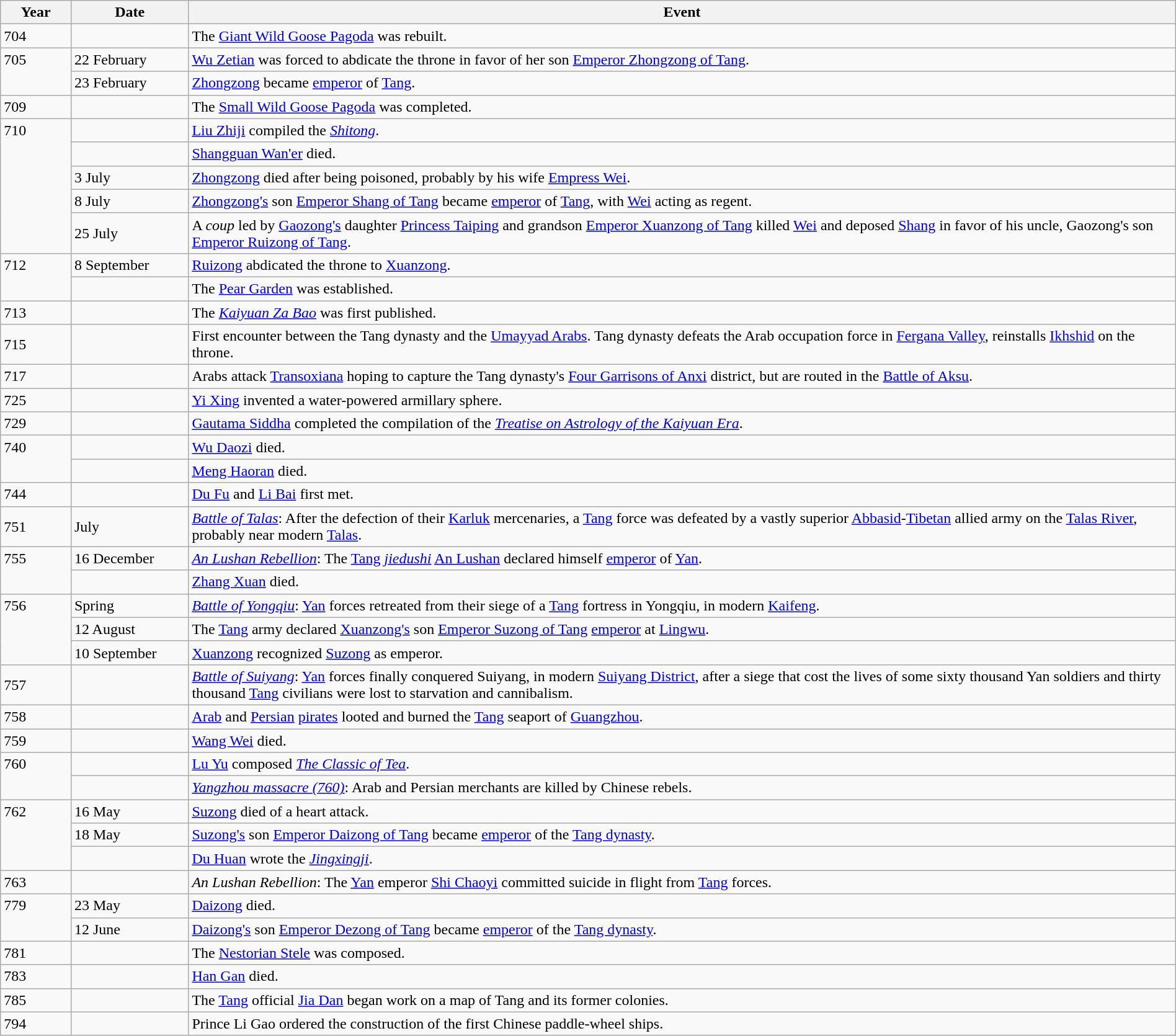<table class="wikitable" width="100%">
<tr>
<th style="width:6%">Year</th>
<th style="width:10%">Date</th>
<th>Event</th>
</tr>
<tr>
<td>704</td>
<td></td>
<td>The <a href='#'>Giant Wild Goose Pagoda</a> was rebuilt.</td>
</tr>
<tr>
<td rowspan="2" valign="top">705</td>
<td>22 February</td>
<td><a href='#'>Wu Zetian</a> was forced to abdicate the throne in favor of her son <a href='#'>Emperor Zhongzong of Tang</a>.</td>
</tr>
<tr>
<td>23 February</td>
<td><a href='#'>Zhongzong</a> became <a href='#'>emperor</a> of <a href='#'>Tang</a>.</td>
</tr>
<tr>
<td>709</td>
<td></td>
<td>The <a href='#'>Small Wild Goose Pagoda</a> was completed.</td>
</tr>
<tr>
<td rowspan="5" valign="top">710</td>
<td></td>
<td><a href='#'>Liu Zhiji</a> compiled the <em><a href='#'>Shitong</a></em>.</td>
</tr>
<tr>
<td></td>
<td><a href='#'>Shangguan Wan'er</a> died.</td>
</tr>
<tr>
<td>3 July</td>
<td><a href='#'>Zhongzong</a> died after being poisoned, probably by his wife <a href='#'>Empress Wei</a>.</td>
</tr>
<tr>
<td>8 July</td>
<td><a href='#'>Zhongzong's</a> son <a href='#'>Emperor Shang of Tang</a> became <a href='#'>emperor</a> of <a href='#'>Tang</a>, with <a href='#'>Wei</a> acting as regent.</td>
</tr>
<tr>
<td>25 July</td>
<td>A <em>coup</em> led by <a href='#'>Gaozong's</a> daughter <a href='#'>Princess Taiping</a> and grandson <a href='#'>Emperor Xuanzong of Tang</a> killed <a href='#'>Wei</a> and deposed <a href='#'>Shang</a> in favor of his uncle, Gaozong's son <a href='#'>Emperor Ruizong of Tang</a>.</td>
</tr>
<tr>
<td rowspan="2" valign="top">712</td>
<td>8 September</td>
<td><a href='#'>Ruizong</a> abdicated the throne to <a href='#'>Xuanzong</a>.</td>
</tr>
<tr>
<td></td>
<td>The <a href='#'>Pear Garden</a> was established.</td>
</tr>
<tr>
<td>713</td>
<td></td>
<td>The <em><a href='#'>Kaiyuan Za Bao</a></em> was first published.</td>
</tr>
<tr>
<td>715</td>
<td></td>
<td>First encounter between the Tang dynasty and the <a href='#'>Umayyad Arabs</a>. Tang dynasty defeats the Arab occupation force in <a href='#'>Fergana Valley</a>, reinstalls <a href='#'>Ikhshid</a> on the throne.</td>
</tr>
<tr>
<td>717</td>
<td></td>
<td>Arabs attack <a href='#'>Transoxiana</a> hoping to capture the Tang dynasty's <a href='#'>Four Garrisons of Anxi</a> district, but are routed in the <a href='#'>Battle of Aksu</a>.</td>
</tr>
<tr>
<td>725</td>
<td></td>
<td><a href='#'>Yi Xing</a> invented a water-powered armillary sphere.</td>
</tr>
<tr>
<td>729</td>
<td></td>
<td><a href='#'>Gautama Siddha</a> completed the compilation of the <em><a href='#'>Treatise on Astrology of the Kaiyuan Era</a></em>.</td>
</tr>
<tr>
<td rowspan="2" valign="top">740</td>
<td></td>
<td><a href='#'>Wu Daozi</a> died.</td>
</tr>
<tr>
<td></td>
<td><a href='#'>Meng Haoran</a> died.</td>
</tr>
<tr>
<td>744</td>
<td></td>
<td><a href='#'>Du Fu</a> and <a href='#'>Li Bai</a> first met.</td>
</tr>
<tr>
<td>751</td>
<td>July</td>
<td><em><a href='#'>Battle of Talas</a></em>: After the defection of their <a href='#'>Karluk</a> mercenaries, a <a href='#'>Tang</a> force was defeated by a vastly superior <a href='#'>Abbasid</a>-<a href='#'>Tibetan</a> allied army on the <a href='#'>Talas River</a>, probably near modern <a href='#'>Talas</a>.</td>
</tr>
<tr>
<td rowspan="2" valign="top">755</td>
<td>16 December</td>
<td><em><a href='#'>An Lushan Rebellion</a></em>: The <a href='#'>Tang</a> <em><a href='#'>jiedushi</a></em> <a href='#'>An Lushan</a> declared himself <a href='#'>emperor</a> of <a href='#'>Yan</a>.</td>
</tr>
<tr>
<td></td>
<td><a href='#'>Zhang Xuan</a> died.</td>
</tr>
<tr>
<td rowspan="3" valign="top">756</td>
<td>Spring</td>
<td><em><a href='#'>Battle of Yongqiu</a></em>: <a href='#'>Yan</a> forces retreated from their siege of a <a href='#'>Tang</a> fortress in Yongqiu, in modern <a href='#'>Kaifeng</a>.</td>
</tr>
<tr>
<td>12 August</td>
<td>The <a href='#'>Tang</a> army declared <a href='#'>Xuanzong's</a> son <a href='#'>Emperor Suzong of Tang</a> <a href='#'>emperor</a> at <a href='#'>Lingwu</a>.</td>
</tr>
<tr>
<td>10 September</td>
<td><a href='#'>Xuanzong</a> recognized <a href='#'>Suzong</a> as emperor.</td>
</tr>
<tr>
<td>757</td>
<td></td>
<td><em><a href='#'>Battle of Suiyang</a></em>: <a href='#'>Yan</a> forces finally conquered Suiyang, in modern <a href='#'>Suiyang District</a>, after a siege that cost the lives of some sixty thousand Yan soldiers and thirty thousand <a href='#'>Tang</a> civilians were lost to starvation and cannibalism.</td>
</tr>
<tr>
<td>758</td>
<td></td>
<td><a href='#'>Arab</a> and <a href='#'>Persian</a> <a href='#'>pirates</a> looted and burned the <a href='#'>Tang</a> seaport of <a href='#'>Guangzhou</a>.</td>
</tr>
<tr>
<td>759</td>
<td></td>
<td><a href='#'>Wang Wei</a> died.</td>
</tr>
<tr>
<td rowspan="2" valign="top">760</td>
<td></td>
<td><a href='#'>Lu Yu</a> composed <em><a href='#'>The Classic of Tea</a></em>.</td>
</tr>
<tr>
<td></td>
<td><em><a href='#'>Yangzhou massacre (760)</a></em>: Arab and Persian merchants are killed by Chinese rebels.</td>
</tr>
<tr>
<td rowspan="3" valign="top">762</td>
<td>16 May</td>
<td><a href='#'>Suzong</a> died of a heart attack.</td>
</tr>
<tr>
<td>18 May</td>
<td><a href='#'>Suzong's</a> son <a href='#'>Emperor Daizong of Tang</a> became <a href='#'>emperor</a> of the <a href='#'>Tang dynasty</a>.</td>
</tr>
<tr>
<td></td>
<td><a href='#'>Du Huan</a> wrote the <em><a href='#'>Jingxingji</a></em>.</td>
</tr>
<tr>
<td>763</td>
<td></td>
<td><em>An Lushan Rebellion</em>: The <a href='#'>Yan</a> emperor <a href='#'>Shi Chaoyi</a> committed suicide in flight from <a href='#'>Tang</a> forces.</td>
</tr>
<tr>
<td rowspan="2" valign="top">779</td>
<td>23 May</td>
<td><a href='#'>Daizong</a> died.</td>
</tr>
<tr>
<td>12 June</td>
<td><a href='#'>Daizong's</a> son <a href='#'>Emperor Dezong of Tang</a> became <a href='#'>emperor</a> of the <a href='#'>Tang dynasty</a>.</td>
</tr>
<tr>
<td>781</td>
<td></td>
<td>The <a href='#'>Nestorian Stele</a> was composed.</td>
</tr>
<tr>
<td>783</td>
<td></td>
<td><a href='#'>Han Gan</a> died.</td>
</tr>
<tr>
<td>785</td>
<td></td>
<td>The <a href='#'>Tang</a> official <a href='#'>Jia Dan</a> began work on a map of Tang and its former colonies.</td>
</tr>
<tr>
<td>794</td>
<td></td>
<td>Prince Li Gao ordered the construction of the first Chinese paddle-wheel ships.</td>
</tr>
</table>
